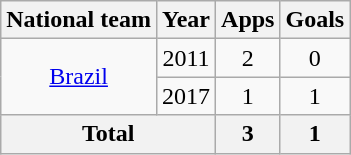<table class="wikitable" style="text-align:center">
<tr>
<th>National team</th>
<th>Year</th>
<th>Apps</th>
<th>Goals</th>
</tr>
<tr>
<td rowspan="2"><a href='#'>Brazil</a></td>
<td>2011</td>
<td>2</td>
<td>0</td>
</tr>
<tr>
<td>2017</td>
<td>1</td>
<td>1</td>
</tr>
<tr>
<th colspan="2">Total</th>
<th>3</th>
<th>1</th>
</tr>
</table>
